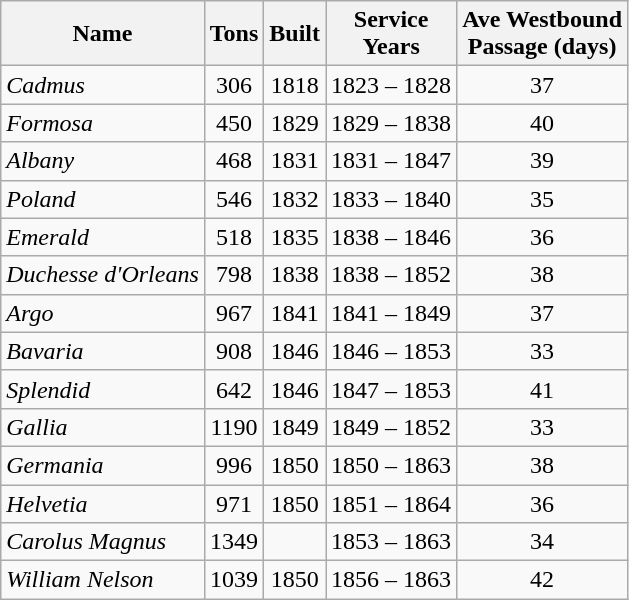<table Class="wikitable">
<tr>
<th>Name</th>
<th>Tons</th>
<th>Built</th>
<th>Service<br>Years</th>
<th>Ave Westbound<br>Passage (days)</th>
</tr>
<tr>
<td><em>Cadmus</em></td>
<td style="text-align:center;">306</td>
<td style="text-align:center;">1818</td>
<td style="text-align:center;">1823 – 1828</td>
<td style="text-align:center;">37</td>
</tr>
<tr>
<td><em>Formosa</em></td>
<td style="text-align:center;">450</td>
<td style="text-align:center;">1829</td>
<td style="text-align:center;">1829 – 1838</td>
<td style="text-align:center;">40</td>
</tr>
<tr>
<td><em>Albany</em></td>
<td style="text-align:center;">468</td>
<td style="text-align:center;">1831</td>
<td style="text-align:center;">1831 – 1847</td>
<td style="text-align:center;">39</td>
</tr>
<tr>
<td><em>Poland</em></td>
<td style="text-align:center;">546</td>
<td style="text-align:center;">1832</td>
<td style="text-align:center;">1833 – 1840</td>
<td style="text-align:center;">35</td>
</tr>
<tr>
<td><em>Emerald</em></td>
<td style="text-align:center;">518</td>
<td style="text-align:center;">1835</td>
<td style="text-align:center;">1838 – 1846</td>
<td style="text-align:center;">36</td>
</tr>
<tr>
<td><em>Duchesse d'Orleans</em></td>
<td style="text-align:center;">798</td>
<td style="text-align:center;">1838</td>
<td style="text-align:center;">1838 – 1852</td>
<td style="text-align:center;">38</td>
</tr>
<tr>
<td><em>Argo</em></td>
<td style="text-align:center;">967</td>
<td style="text-align:center;">1841</td>
<td style="text-align:center;">1841 – 1849</td>
<td style="text-align:center;">37</td>
</tr>
<tr>
<td><em>Bavaria</em></td>
<td style="text-align:center;">908</td>
<td style="text-align:center;">1846</td>
<td style="text-align:center;">1846 – 1853</td>
<td style="text-align:center;">33</td>
</tr>
<tr>
<td><em>Splendid</em></td>
<td style="text-align:center;">642</td>
<td style="text-align:center;">1846</td>
<td style="text-align:center;">1847 – 1853</td>
<td style="text-align:center;">41</td>
</tr>
<tr>
<td><em>Gallia</em></td>
<td style="text-align:center;">1190</td>
<td style="text-align:center;">1849</td>
<td style="text-align:center;">1849 – 1852</td>
<td style="text-align:center;">33</td>
</tr>
<tr>
<td><em>Germania</em></td>
<td style="text-align:center;">996</td>
<td style="text-align:center;">1850</td>
<td style="text-align:center;">1850 – 1863</td>
<td style="text-align:center;">38</td>
</tr>
<tr>
<td><em>Helvetia</em></td>
<td style="text-align:center;">971</td>
<td style="text-align:center;">1850</td>
<td style="text-align:center;">1851 – 1864</td>
<td style="text-align:center;">36</td>
</tr>
<tr>
<td><em>Carolus Magnus</em></td>
<td style="text-align:center;">1349</td>
<td></td>
<td style="text-align:center;">1853 – 1863</td>
<td style="text-align:center;">34</td>
</tr>
<tr>
<td><em>William Nelson</em></td>
<td style="text-align:center;">1039</td>
<td style="text-align:center;">1850</td>
<td style="text-align:center;">1856 – 1863</td>
<td style="text-align:center;">42</td>
</tr>
</table>
